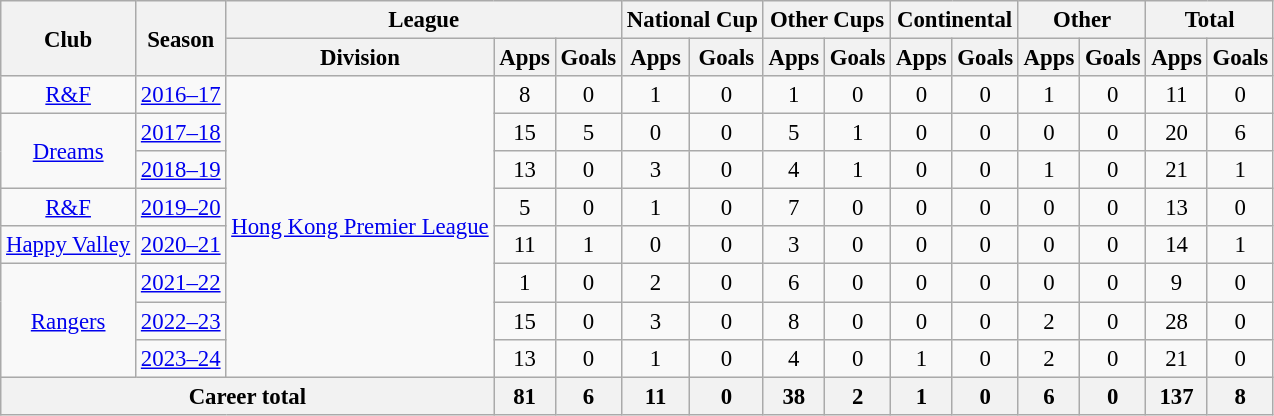<table class="wikitable" style="font-size:95%; text-align: center">
<tr>
<th rowspan="2">Club</th>
<th rowspan="2">Season</th>
<th colspan="3">League</th>
<th colspan="2">National Cup</th>
<th colspan="2">Other Cups</th>
<th colspan="2">Continental</th>
<th colspan="2">Other</th>
<th colspan="2">Total</th>
</tr>
<tr>
<th>Division</th>
<th>Apps</th>
<th>Goals</th>
<th>Apps</th>
<th>Goals</th>
<th>Apps</th>
<th>Goals</th>
<th>Apps</th>
<th>Goals</th>
<th>Apps</th>
<th>Goals</th>
<th>Apps</th>
<th>Goals</th>
</tr>
<tr>
<td><a href='#'>R&F</a></td>
<td><a href='#'>2016–17</a></td>
<td rowspan="8"><a href='#'>Hong Kong Premier League</a></td>
<td>8</td>
<td>0</td>
<td>1</td>
<td>0</td>
<td>1</td>
<td>0</td>
<td>0</td>
<td>0</td>
<td>1</td>
<td>0</td>
<td>11</td>
<td>0</td>
</tr>
<tr>
<td rowspan="2"><a href='#'>Dreams</a></td>
<td><a href='#'>2017–18</a></td>
<td>15</td>
<td>5</td>
<td>0</td>
<td>0</td>
<td>5</td>
<td>1</td>
<td>0</td>
<td>0</td>
<td>0</td>
<td>0</td>
<td>20</td>
<td>6</td>
</tr>
<tr>
<td><a href='#'>2018–19</a></td>
<td>13</td>
<td>0</td>
<td>3</td>
<td>0</td>
<td>4</td>
<td>1</td>
<td>0</td>
<td>0</td>
<td>1</td>
<td>0</td>
<td>21</td>
<td>1</td>
</tr>
<tr>
<td><a href='#'>R&F</a></td>
<td><a href='#'>2019–20</a></td>
<td>5</td>
<td>0</td>
<td>1</td>
<td>0</td>
<td>7</td>
<td>0</td>
<td>0</td>
<td>0</td>
<td>0</td>
<td>0</td>
<td>13</td>
<td>0</td>
</tr>
<tr>
<td><a href='#'>Happy Valley</a></td>
<td><a href='#'>2020–21</a></td>
<td>11</td>
<td>1</td>
<td>0</td>
<td>0</td>
<td>3</td>
<td>0</td>
<td>0</td>
<td>0</td>
<td>0</td>
<td>0</td>
<td>14</td>
<td>1</td>
</tr>
<tr>
<td rowspan="3"><a href='#'>Rangers</a></td>
<td><a href='#'>2021–22</a></td>
<td>1</td>
<td>0</td>
<td>2</td>
<td>0</td>
<td>6</td>
<td>0</td>
<td>0</td>
<td>0</td>
<td>0</td>
<td>0</td>
<td>9</td>
<td>0</td>
</tr>
<tr>
<td><a href='#'>2022–23</a></td>
<td>15</td>
<td>0</td>
<td>3</td>
<td>0</td>
<td>8</td>
<td>0</td>
<td>0</td>
<td>0</td>
<td>2</td>
<td>0</td>
<td>28</td>
<td>0</td>
</tr>
<tr>
<td><a href='#'>2023–24</a></td>
<td>13</td>
<td>0</td>
<td>1</td>
<td>0</td>
<td>4</td>
<td>0</td>
<td>1</td>
<td>0</td>
<td>2</td>
<td>0</td>
<td>21</td>
<td>0</td>
</tr>
<tr>
<th colspan=3>Career total</th>
<th>81</th>
<th>6</th>
<th>11</th>
<th>0</th>
<th>38</th>
<th>2</th>
<th>1</th>
<th>0</th>
<th>6</th>
<th>0</th>
<th>137</th>
<th>8</th>
</tr>
</table>
